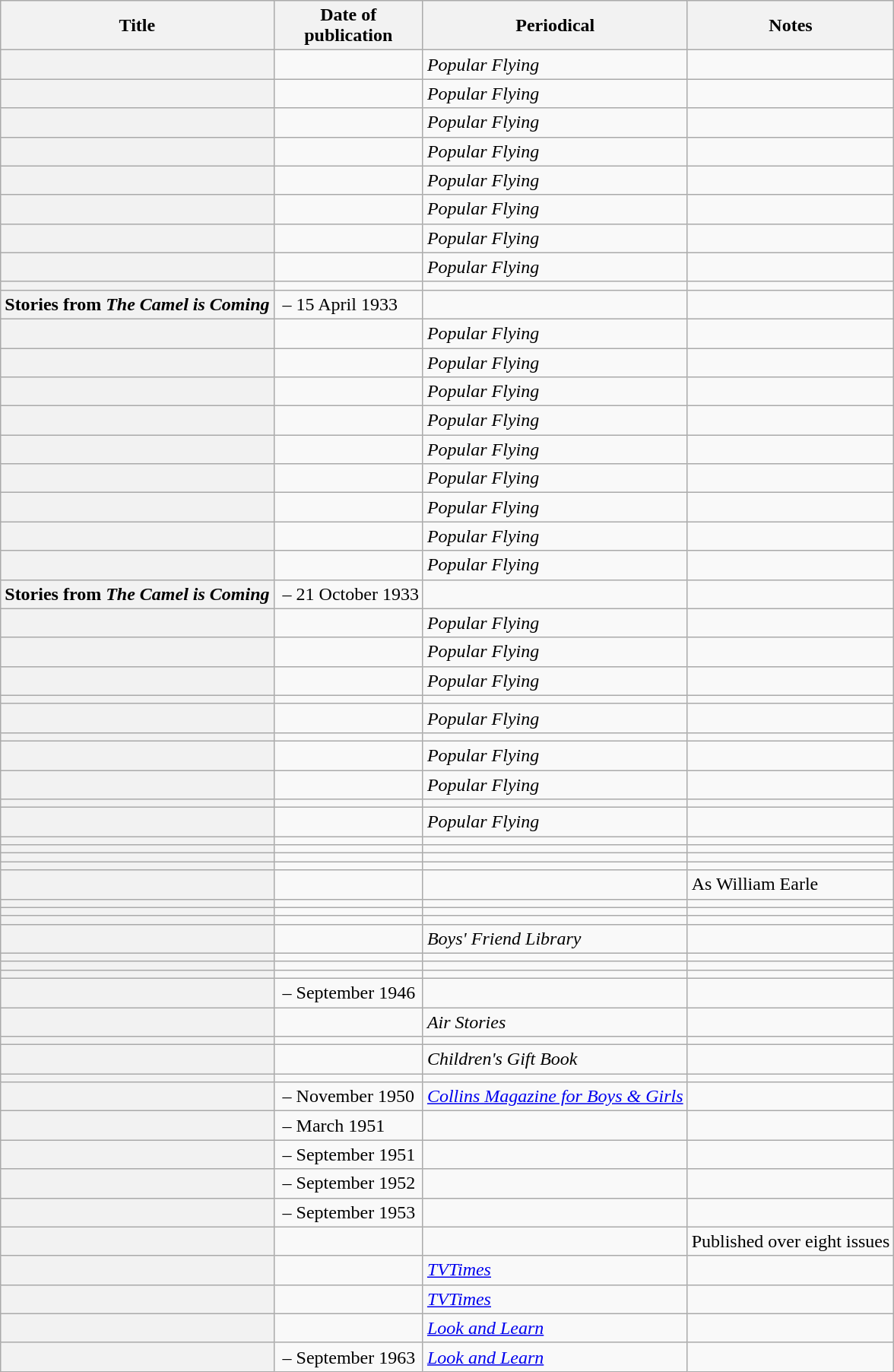<table class="wikitable plainrowheaders sortable" style="margin-right: 0;">
<tr>
<th scope="col">Title</th>
<th scope="col">Date of <br>publication</th>
<th scope="col">Periodical</th>
<th scope="col" class="unsortable">Notes</th>
</tr>
<tr>
<th scope="row"></th>
<td></td>
<td><em>Popular Flying</em></td>
<td></td>
</tr>
<tr>
<th scope="row"></th>
<td></td>
<td><em>Popular Flying</em></td>
<td></td>
</tr>
<tr>
<th scope="row"></th>
<td></td>
<td><em>Popular Flying</em></td>
<td></td>
</tr>
<tr>
<th scope="row"></th>
<td></td>
<td><em>Popular Flying</em></td>
<td></td>
</tr>
<tr>
<th scope="row"></th>
<td></td>
<td><em>Popular Flying</em></td>
<td></td>
</tr>
<tr>
<th scope="row"></th>
<td></td>
<td><em>Popular Flying</em></td>
<td></td>
</tr>
<tr>
<th scope="row"></th>
<td></td>
<td><em>Popular Flying</em></td>
<td></td>
</tr>
<tr>
<th scope="row"></th>
<td></td>
<td><em>Popular Flying</em></td>
<td></td>
</tr>
<tr>
<th scope="row"></th>
<td></td>
<td></td>
<td></td>
</tr>
<tr>
<th scope="row">Stories from <em>The Camel is Coming</em></th>
<td> – 15 April 1933</td>
<td></td>
<td></td>
</tr>
<tr>
<th scope="row"></th>
<td></td>
<td><em>Popular Flying</em></td>
<td></td>
</tr>
<tr>
<th scope="row"></th>
<td></td>
<td><em>Popular Flying</em></td>
<td></td>
</tr>
<tr>
<th scope="row"></th>
<td></td>
<td><em>Popular Flying</em></td>
<td></td>
</tr>
<tr>
<th scope="row"></th>
<td></td>
<td><em>Popular Flying</em></td>
<td></td>
</tr>
<tr>
<th scope="row"></th>
<td></td>
<td><em>Popular Flying</em></td>
<td></td>
</tr>
<tr>
<th scope="row"></th>
<td></td>
<td><em>Popular Flying</em></td>
<td></td>
</tr>
<tr>
<th scope="row"></th>
<td></td>
<td><em>Popular Flying</em></td>
<td></td>
</tr>
<tr>
<th scope="row"></th>
<td></td>
<td><em>Popular Flying</em></td>
<td></td>
</tr>
<tr>
<th scope="row"></th>
<td></td>
<td><em>Popular Flying</em></td>
<td></td>
</tr>
<tr>
<th scope="row">Stories from <em>The Camel is Coming</em></th>
<td> – 21 October 1933</td>
<td></td>
<td></td>
</tr>
<tr>
<th scope="row"></th>
<td></td>
<td><em>Popular Flying</em></td>
<td></td>
</tr>
<tr>
<th scope="row"></th>
<td></td>
<td><em>Popular Flying</em></td>
<td></td>
</tr>
<tr>
<th scope="row"></th>
<td></td>
<td><em>Popular Flying</em></td>
<td></td>
</tr>
<tr>
<th scope="row"></th>
<td></td>
<td></td>
<td></td>
</tr>
<tr>
<th scope="row"></th>
<td></td>
<td><em>Popular Flying</em></td>
<td></td>
</tr>
<tr>
<th scope="row"></th>
<td></td>
<td></td>
<td></td>
</tr>
<tr>
<th scope="row"></th>
<td></td>
<td><em>Popular Flying</em></td>
<td></td>
</tr>
<tr>
<th scope="row"></th>
<td></td>
<td><em>Popular Flying</em></td>
<td></td>
</tr>
<tr>
<th scope="row"></th>
<td></td>
<td></td>
<td></td>
</tr>
<tr>
<th scope="row"></th>
<td></td>
<td><em>Popular Flying</em></td>
<td></td>
</tr>
<tr>
<th scope="row"></th>
<td></td>
<td></td>
<td></td>
</tr>
<tr>
<th scope="row"></th>
<td></td>
<td></td>
<td></td>
</tr>
<tr>
<th scope="row"></th>
<td></td>
<td></td>
<td></td>
</tr>
<tr>
<th scope="row"></th>
<td></td>
<td></td>
<td></td>
</tr>
<tr>
<th scope="row"></th>
<td></td>
<td></td>
<td>As William Earle</td>
</tr>
<tr>
<th scope="row"></th>
<td></td>
<td></td>
<td></td>
</tr>
<tr>
<th scope="row"></th>
<td></td>
<td></td>
<td></td>
</tr>
<tr>
<th scope="row"></th>
<td></td>
<td></td>
<td></td>
</tr>
<tr>
<th scope="row"></th>
<td></td>
<td><em>Boys' Friend Library</em></td>
<td></td>
</tr>
<tr>
<th scope="row"></th>
<td></td>
<td></td>
<td></td>
</tr>
<tr>
<th scope="row"></th>
<td></td>
<td></td>
<td></td>
</tr>
<tr>
<th scope="row"></th>
<td></td>
<td></td>
<td></td>
</tr>
<tr>
<th scope="row"></th>
<td> – September 1946</td>
<td></td>
<td></td>
</tr>
<tr>
<th scope="row"></th>
<td></td>
<td><em>Air Stories</em></td>
<td></td>
</tr>
<tr>
<th scope="row"></th>
<td></td>
<td></td>
<td></td>
</tr>
<tr>
<th scope="row"></th>
<td></td>
<td><em>Children's Gift Book</em></td>
<td></td>
</tr>
<tr>
<th scope="row"></th>
<td></td>
<td></td>
<td></td>
</tr>
<tr>
<th scope="row"></th>
<td> – November 1950</td>
<td><em><a href='#'>Collins Magazine for Boys & Girls</a></em></td>
<td></td>
</tr>
<tr>
<th scope="row"></th>
<td> – March 1951</td>
<td></td>
<td></td>
</tr>
<tr>
<th scope="row"></th>
<td> – September 1951</td>
<td></td>
<td></td>
</tr>
<tr>
<th scope="row"></th>
<td> – September 1952</td>
<td></td>
<td></td>
</tr>
<tr>
<th scope="row"></th>
<td> – September 1953</td>
<td></td>
<td></td>
</tr>
<tr>
<th scope="row"></th>
<td></td>
<td></td>
<td>Published over eight issues</td>
</tr>
<tr>
<th scope="row"></th>
<td></td>
<td><em><a href='#'>TVTimes</a></em></td>
<td></td>
</tr>
<tr>
<th scope="row"></th>
<td></td>
<td><em><a href='#'>TVTimes</a></em></td>
<td></td>
</tr>
<tr>
<th scope="row"></th>
<td></td>
<td><em><a href='#'>Look and Learn</a></em></td>
<td></td>
</tr>
<tr>
<th scope="row"></th>
<td> – September 1963</td>
<td><em><a href='#'>Look and Learn</a></em></td>
<td></td>
</tr>
</table>
